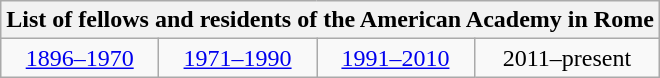<table class="wikitable">
<tr>
<th colspan="4">List of fellows and residents of the American Academy in Rome</th>
</tr>
<tr>
<td style="text-align:center;"><a href='#'>1896–1970</a></td>
<td style="text-align:center;"><a href='#'>1971–1990</a></td>
<td style="text-align:center;"><a href='#'>1991–2010</a></td>
<td style="text-align:center;">2011–present</td>
</tr>
</table>
